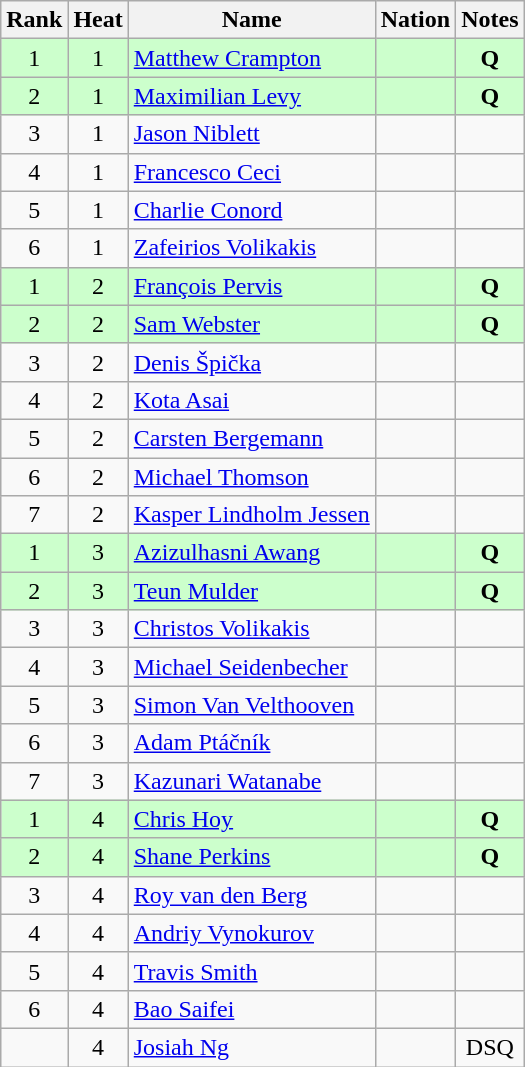<table class="wikitable sortable" style="text-align:center">
<tr>
<th>Rank</th>
<th>Heat</th>
<th>Name</th>
<th>Nation</th>
<th>Notes</th>
</tr>
<tr style="background: #ccffcc;">
<td>1</td>
<td>1</td>
<td align=left><a href='#'>Matthew Crampton</a></td>
<td align=left></td>
<td><strong>Q</strong></td>
</tr>
<tr style="background: #ccffcc;">
<td>2</td>
<td>1</td>
<td align=left><a href='#'>Maximilian Levy</a></td>
<td align=left></td>
<td><strong>Q</strong></td>
</tr>
<tr>
<td>3</td>
<td>1</td>
<td align=left><a href='#'>Jason Niblett</a></td>
<td align=left></td>
<td></td>
</tr>
<tr>
<td>4</td>
<td>1</td>
<td align=left><a href='#'>Francesco Ceci</a></td>
<td align=left></td>
<td></td>
</tr>
<tr>
<td>5</td>
<td>1</td>
<td align=left><a href='#'>Charlie Conord</a></td>
<td align=left></td>
<td></td>
</tr>
<tr>
<td>6</td>
<td>1</td>
<td align=left><a href='#'>Zafeirios Volikakis</a></td>
<td align=left></td>
<td></td>
</tr>
<tr style="background: #ccffcc;">
<td>1</td>
<td>2</td>
<td align=left><a href='#'>François Pervis</a></td>
<td align=left></td>
<td><strong>Q</strong></td>
</tr>
<tr style="background: #ccffcc;">
<td>2</td>
<td>2</td>
<td align=left><a href='#'>Sam Webster</a></td>
<td align=left></td>
<td><strong>Q</strong></td>
</tr>
<tr>
<td>3</td>
<td>2</td>
<td align=left><a href='#'>Denis Špička</a></td>
<td align=left></td>
<td></td>
</tr>
<tr>
<td>4</td>
<td>2</td>
<td align=left><a href='#'>Kota Asai</a></td>
<td align=left></td>
<td></td>
</tr>
<tr>
<td>5</td>
<td>2</td>
<td align=left><a href='#'>Carsten Bergemann</a></td>
<td align=left></td>
<td></td>
</tr>
<tr>
<td>6</td>
<td>2</td>
<td align=left><a href='#'>Michael Thomson</a></td>
<td align=left></td>
<td></td>
</tr>
<tr>
<td>7</td>
<td>2</td>
<td align=left><a href='#'>Kasper Lindholm Jessen</a></td>
<td align=left></td>
<td></td>
</tr>
<tr style="background: #ccffcc;">
<td>1</td>
<td>3</td>
<td align=left><a href='#'>Azizulhasni Awang</a></td>
<td align=left></td>
<td><strong>Q</strong></td>
</tr>
<tr style="background: #ccffcc;">
<td>2</td>
<td>3</td>
<td align=left><a href='#'>Teun Mulder</a></td>
<td align=left></td>
<td><strong>Q</strong></td>
</tr>
<tr>
<td>3</td>
<td>3</td>
<td align=left><a href='#'>Christos Volikakis</a></td>
<td align=left></td>
<td></td>
</tr>
<tr>
<td>4</td>
<td>3</td>
<td align=left><a href='#'>Michael Seidenbecher</a></td>
<td align=left></td>
<td></td>
</tr>
<tr>
<td>5</td>
<td>3</td>
<td align=left><a href='#'>Simon Van Velthooven</a></td>
<td align=left></td>
<td></td>
</tr>
<tr>
<td>6</td>
<td>3</td>
<td align=left><a href='#'>Adam Ptáčník</a></td>
<td align=left></td>
<td></td>
</tr>
<tr>
<td>7</td>
<td>3</td>
<td align=left><a href='#'>Kazunari Watanabe</a></td>
<td align=left></td>
<td></td>
</tr>
<tr style="background: #ccffcc;">
<td>1</td>
<td>4</td>
<td align=left><a href='#'>Chris Hoy</a></td>
<td align=left></td>
<td><strong>Q</strong></td>
</tr>
<tr style="background: #ccffcc;">
<td>2</td>
<td>4</td>
<td align=left><a href='#'>Shane Perkins</a></td>
<td align=left></td>
<td><strong>Q</strong></td>
</tr>
<tr>
<td>3</td>
<td>4</td>
<td align=left><a href='#'>Roy van den Berg</a></td>
<td align=left></td>
<td></td>
</tr>
<tr>
<td>4</td>
<td>4</td>
<td align=left><a href='#'>Andriy Vynokurov</a></td>
<td align=left></td>
<td></td>
</tr>
<tr>
<td>5</td>
<td>4</td>
<td align=left><a href='#'>Travis Smith</a></td>
<td align=left></td>
<td></td>
</tr>
<tr>
<td>6</td>
<td>4</td>
<td align=left><a href='#'>Bao Saifei</a></td>
<td align=left></td>
<td></td>
</tr>
<tr>
<td></td>
<td>4</td>
<td align=left><a href='#'>Josiah Ng</a></td>
<td align=left></td>
<td>DSQ</td>
</tr>
</table>
